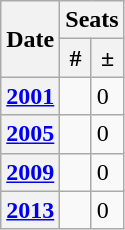<table class="wikitable">
<tr>
<th rowspan="2">Date</th>
<th colspan="2">Seats</th>
</tr>
<tr>
<th>#</th>
<th>±</th>
</tr>
<tr>
<th><a href='#'>2001</a></th>
<td></td>
<td> 0</td>
</tr>
<tr>
<th><a href='#'>2005</a></th>
<td></td>
<td> 0</td>
</tr>
<tr>
<th><a href='#'>2009</a></th>
<td></td>
<td> 0</td>
</tr>
<tr>
<th><a href='#'>2013</a></th>
<td></td>
<td> 0</td>
</tr>
</table>
